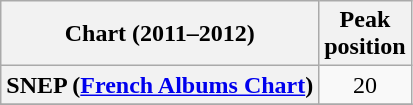<table class="wikitable sortable plainrowheaders" style="text-align:center;">
<tr>
<th scope="col">Chart (2011–2012)</th>
<th scope="col">Peak<br>position</th>
</tr>
<tr>
<th scope="row">SNEP (<a href='#'>French Albums Chart</a>)</th>
<td>20</td>
</tr>
<tr>
</tr>
</table>
